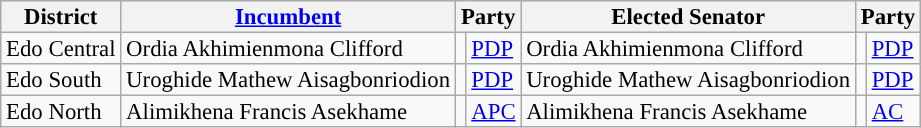<table class="sortable wikitable" style="font-size:95%;line-height:14px;">
<tr>
<th class="unsortable">District</th>
<th class="unsortable"><a href='#'>Incumbent</a></th>
<th colspan="2">Party</th>
<th class="unsortable">Elected Senator</th>
<th colspan="2">Party</th>
</tr>
<tr>
<td>Edo Central</td>
<td>Ordia Akhimienmona Clifford</td>
<td style="background-color:"></td>
<td><a href='#'>PDP</a></td>
<td>Ordia Akhimienmona Clifford</td>
<td style="background:"></td>
<td><a href='#'>PDP</a></td>
</tr>
<tr>
<td>Edo South</td>
<td>Uroghide Mathew Aisagbonriodion</td>
<td style="background:"></td>
<td><a href='#'>PDP</a></td>
<td>Uroghide Mathew Aisagbonriodion</td>
<td style="background:"></td>
<td><a href='#'>PDP</a></td>
</tr>
<tr>
<td>Edo North</td>
<td>Alimikhena Francis Asekhame</td>
<td style="background:"></td>
<td><a href='#'>APC</a></td>
<td>Alimikhena Francis Asekhame</td>
<td style="background:"></td>
<td><a href='#'>AC</a></td>
</tr>
</table>
